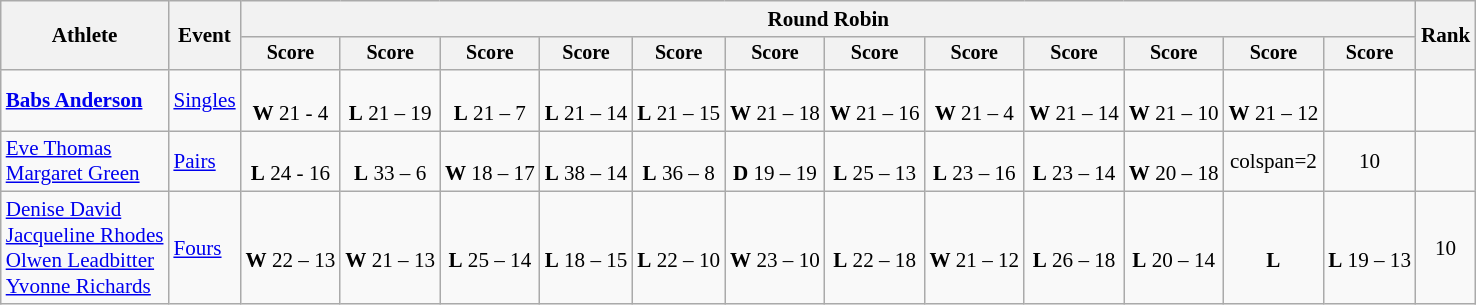<table class="wikitable" style="font-size:88%; text-align:center">
<tr>
<th rowspan=2>Athlete</th>
<th rowspan=2>Event</th>
<th colspan=12>Round Robin</th>
<th rowspan=2>Rank</th>
</tr>
<tr style="font-size:95%">
<th>Score</th>
<th>Score</th>
<th>Score</th>
<th>Score</th>
<th>Score</th>
<th>Score</th>
<th>Score</th>
<th>Score</th>
<th>Score</th>
<th>Score</th>
<th>Score</th>
<th>Score</th>
</tr>
<tr>
<td align=left><strong><a href='#'>Babs Anderson</a></strong></td>
<td align=left><a href='#'>Singles</a></td>
<td><br><strong>W</strong> 21 - 4</td>
<td><br><strong>L</strong> 21 – 19</td>
<td><br><strong>L</strong> 21 – 7</td>
<td><br><strong>L</strong> 21 – 14</td>
<td><br><strong>L</strong> 21 – 15</td>
<td><br><strong>W</strong> 21 – 18</td>
<td><br><strong>W</strong> 21 – 16</td>
<td><br><strong>W</strong> 21 – 4</td>
<td><br><strong>W</strong> 21 – 14</td>
<td><br><strong>W</strong> 21 – 10</td>
<td><br><strong>W</strong> 21 – 12</td>
<td></td>
<td></td>
</tr>
<tr>
<td align=left><a href='#'>Eve Thomas</a><br><a href='#'>Margaret Green</a></td>
<td align=left><a href='#'>Pairs</a></td>
<td><br><strong>L</strong> 24 - 16</td>
<td><br><strong>L</strong> 33 – 6</td>
<td><br><strong>W</strong> 18 – 17</td>
<td><br><strong>L</strong> 38 – 14</td>
<td><br><strong>L</strong> 36 – 8</td>
<td><br><strong>D</strong> 19 – 19</td>
<td><br><strong>L</strong> 25 – 13</td>
<td><br><strong>L</strong> 23 – 16</td>
<td><br><strong>L</strong> 23 – 14</td>
<td><br><strong>W</strong> 20 – 18</td>
<td>colspan=2 </td>
<td>10</td>
</tr>
<tr align=centre>
<td align=left><a href='#'>Denise David</a><br><a href='#'>Jacqueline Rhodes</a><br><a href='#'>Olwen Leadbitter</a><br><a href='#'>Yvonne Richards</a></td>
<td align=left><a href='#'>Fours</a></td>
<td><br><strong>W</strong> 22 – 13</td>
<td><br><strong>W</strong> 21 – 13</td>
<td><br><strong>L</strong> 25 – 14</td>
<td><br><strong>L</strong> 18 – 15</td>
<td><br><strong>L</strong> 22 – 10</td>
<td><br><strong>W</strong> 23 – 10</td>
<td><br><strong>L</strong> 22 – 18</td>
<td><br><strong>W</strong> 21 – 12</td>
<td><br><strong>L</strong> 26 – 18</td>
<td><br><strong>L</strong> 20 – 14</td>
<td><br><strong>L</strong></td>
<td><br><strong>L</strong> 19 – 13</td>
<td>10</td>
</tr>
</table>
